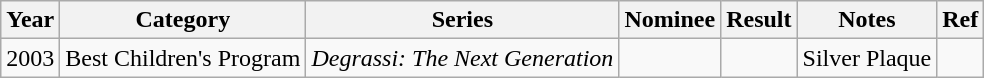<table class="wikitable">
<tr>
<th>Year</th>
<th>Category</th>
<th>Series</th>
<th>Nominee</th>
<th>Result</th>
<th>Notes</th>
<th>Ref</th>
</tr>
<tr>
<td>2003</td>
<td>Best Children's Program</td>
<td><em>Degrassi: The Next Generation</em></td>
<td></td>
<td></td>
<td>Silver Plaque</td>
<td></td>
</tr>
</table>
